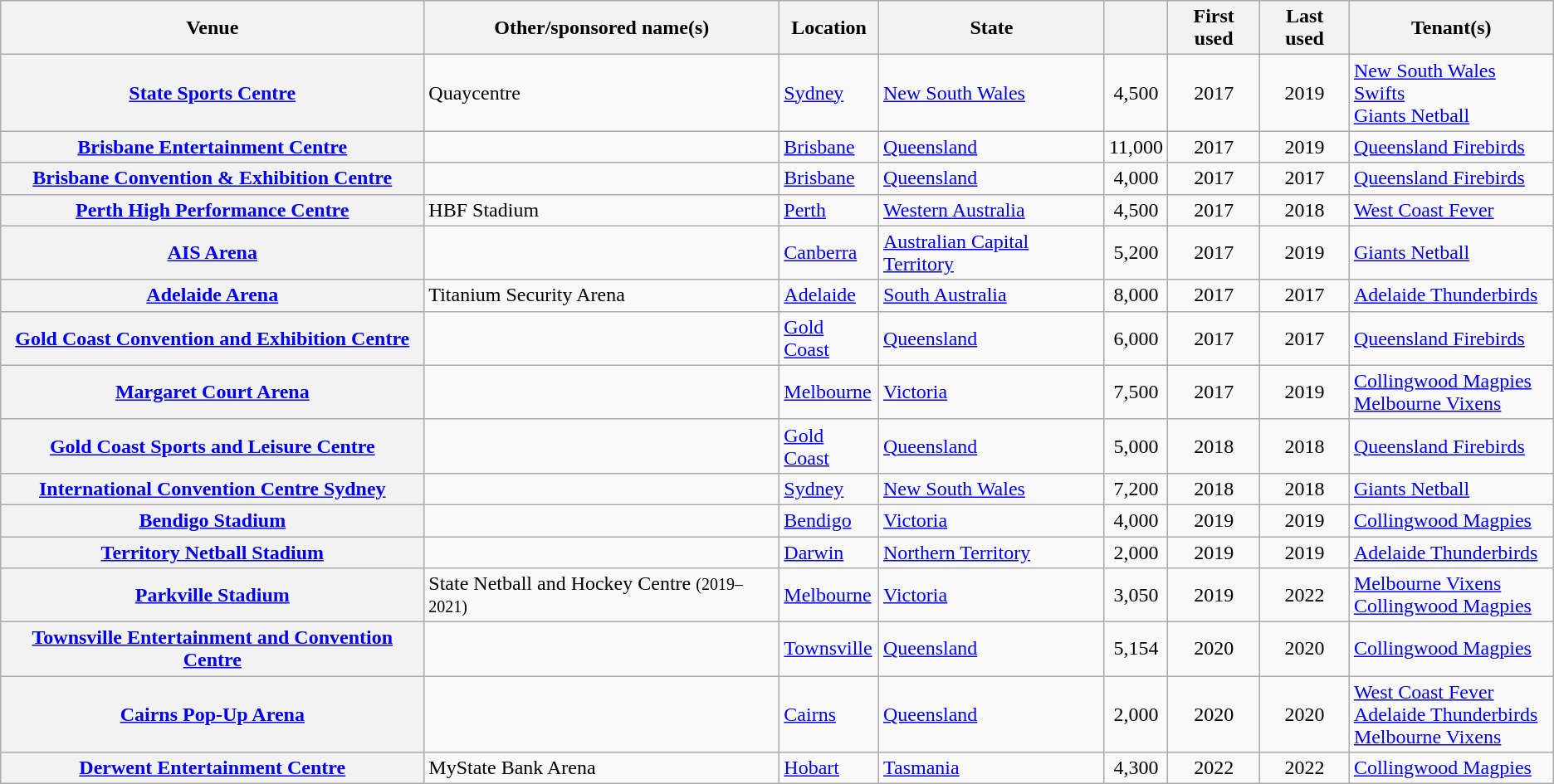<table class="wikitable sortable plainrowheaders">
<tr>
<th scope="col">Venue</th>
<th scope="col">Other/sponsored name(s)</th>
<th scope="col">Location</th>
<th scope="col">State</th>
<th scope="col" data-sort-type="number"></th>
<th scope="col">First used</th>
<th>Last used</th>
<th scope="col">Tenant(s)</th>
</tr>
<tr>
<th scope="row"><strong><a href='#'>State Sports Centre</a></strong></th>
<td>Quaycentre</td>
<td><a href='#'>Sydney</a></td>
<td><a href='#'>New South Wales</a></td>
<td align="center">4,500</td>
<td align="center">2017</td>
<td style="text-align:center;">2019</td>
<td><a href='#'>New South Wales Swifts</a><br><a href='#'>Giants Netball</a></td>
</tr>
<tr>
<th scope="row"><strong><a href='#'>Brisbane Entertainment Centre</a></strong></th>
<td></td>
<td><a href='#'>Brisbane</a></td>
<td><a href='#'>Queensland</a></td>
<td align="center">11,000</td>
<td align="center">2017</td>
<td style="text-align:center;">2019</td>
<td><a href='#'>Queensland Firebirds</a></td>
</tr>
<tr>
<th scope="row"><strong><a href='#'>Brisbane Convention & Exhibition Centre</a></strong></th>
<td></td>
<td><a href='#'>Brisbane</a></td>
<td><a href='#'>Queensland</a></td>
<td align="center">4,000</td>
<td align="center">2017</td>
<td style="text-align:center;">2017</td>
<td><a href='#'>Queensland Firebirds</a></td>
</tr>
<tr>
<th scope="row"><strong><a href='#'>Perth High Performance Centre</a></strong></th>
<td>HBF Stadium</td>
<td><a href='#'>Perth</a></td>
<td><a href='#'>Western Australia</a></td>
<td align="center">4,500</td>
<td align="center">2017</td>
<td style="text-align:center;">2018</td>
<td><a href='#'>West Coast Fever</a></td>
</tr>
<tr>
<th scope="row"><strong><a href='#'>AIS Arena</a></strong></th>
<td></td>
<td><a href='#'>Canberra</a></td>
<td><a href='#'>Australian Capital Territory</a></td>
<td align="center">5,200</td>
<td align="center">2017</td>
<td style="text-align:center;">2019</td>
<td><a href='#'>Giants Netball</a></td>
</tr>
<tr>
<th scope="row"><strong><a href='#'>Adelaide Arena</a></strong></th>
<td>Titanium Security Arena</td>
<td><a href='#'>Adelaide</a></td>
<td><a href='#'>South Australia</a></td>
<td align="center">8,000</td>
<td align="center">2017</td>
<td style="text-align:center;">2017</td>
<td><a href='#'>Adelaide Thunderbirds</a></td>
</tr>
<tr>
<th scope="row"><strong><a href='#'>Gold Coast Convention and Exhibition Centre</a></strong></th>
<td></td>
<td><a href='#'>Gold Coast</a></td>
<td><a href='#'>Queensland</a></td>
<td align="center">6,000</td>
<td align="center">2017</td>
<td style="text-align:center;">2017</td>
<td><a href='#'>Queensland Firebirds</a></td>
</tr>
<tr>
<th scope="row"><strong><a href='#'>Margaret Court Arena</a></strong></th>
<td></td>
<td><a href='#'>Melbourne</a></td>
<td><a href='#'>Victoria</a></td>
<td align="center">7,500</td>
<td align="center">2017</td>
<td style="text-align:center;">2019</td>
<td><a href='#'>Collingwood Magpies</a><br><a href='#'>Melbourne Vixens</a></td>
</tr>
<tr>
<th scope="row"><strong><a href='#'>Gold Coast Sports and Leisure Centre</a></strong></th>
<td></td>
<td><a href='#'>Gold Coast</a></td>
<td><a href='#'>Queensland</a></td>
<td align="center">5,000</td>
<td align="center">2018</td>
<td style="text-align:center;">2018</td>
<td><a href='#'>Queensland Firebirds</a></td>
</tr>
<tr>
<th scope="row"><strong><a href='#'>International Convention Centre Sydney</a></strong></th>
<td></td>
<td><a href='#'>Sydney</a></td>
<td><a href='#'>New South Wales</a></td>
<td style="text-align:center;">7,200</td>
<td style="text-align:center;">2018</td>
<td style="text-align:center;">2018</td>
<td><a href='#'>Giants Netball</a></td>
</tr>
<tr>
<th scope="row"><strong><a href='#'>Bendigo Stadium</a></strong></th>
<td></td>
<td><a href='#'>Bendigo</a></td>
<td><a href='#'>Victoria</a></td>
<td style="text-align:center;">4,000</td>
<td style="text-align:center;">2019</td>
<td style="text-align:center;">2019</td>
<td><a href='#'>Collingwood Magpies</a></td>
</tr>
<tr>
<th scope="row"><strong><a href='#'>Territory Netball Stadium</a></strong></th>
<td></td>
<td><a href='#'>Darwin</a></td>
<td><a href='#'>Northern Territory</a></td>
<td style="text-align:center;">2,000</td>
<td style="text-align:center;">2019</td>
<td style="text-align:center;">2019</td>
<td><a href='#'>Adelaide Thunderbirds</a></td>
</tr>
<tr>
<th scope="row"><strong><a href='#'>Parkville Stadium</a></strong></th>
<td>State Netball and Hockey Centre <small>(2019–2021)</small></td>
<td><a href='#'>Melbourne</a></td>
<td><a href='#'>Victoria</a></td>
<td style="text-align:center;">3,050</td>
<td style="text-align:center;">2019</td>
<td style="text-align:center;">2022</td>
<td><a href='#'>Melbourne Vixens</a><br><a href='#'>Collingwood Magpies</a></td>
</tr>
<tr>
<th scope="row"><strong><a href='#'>Townsville Entertainment and Convention Centre</a></strong></th>
<td></td>
<td><a href='#'>Townsville</a></td>
<td><a href='#'>Queensland</a></td>
<td style="text-align:center;">5,154</td>
<td style="text-align:center;">2020</td>
<td style="text-align:center;">2020</td>
<td><a href='#'>Collingwood Magpies</a></td>
</tr>
<tr>
<th scope="row"><strong><a href='#'>Cairns Pop-Up Arena</a></strong></th>
<td></td>
<td><a href='#'>Cairns</a></td>
<td><a href='#'>Queensland</a></td>
<td style="text-align:center;">2,000</td>
<td style="text-align:center;">2020</td>
<td style="text-align:center;">2020</td>
<td><a href='#'>West Coast Fever</a><br><a href='#'>Adelaide Thunderbirds</a><br><a href='#'>Melbourne Vixens</a></td>
</tr>
<tr>
<th scope="row"><strong><a href='#'>Derwent Entertainment Centre</a></strong></th>
<td>MyState Bank Arena</td>
<td><a href='#'>Hobart</a></td>
<td><a href='#'>Tasmania</a></td>
<td style="text-align:center;">4,300</td>
<td style="text-align:center;">2022</td>
<td style="text-align:center;">2022</td>
<td><a href='#'>Collingwood Magpies</a></td>
</tr>
</table>
